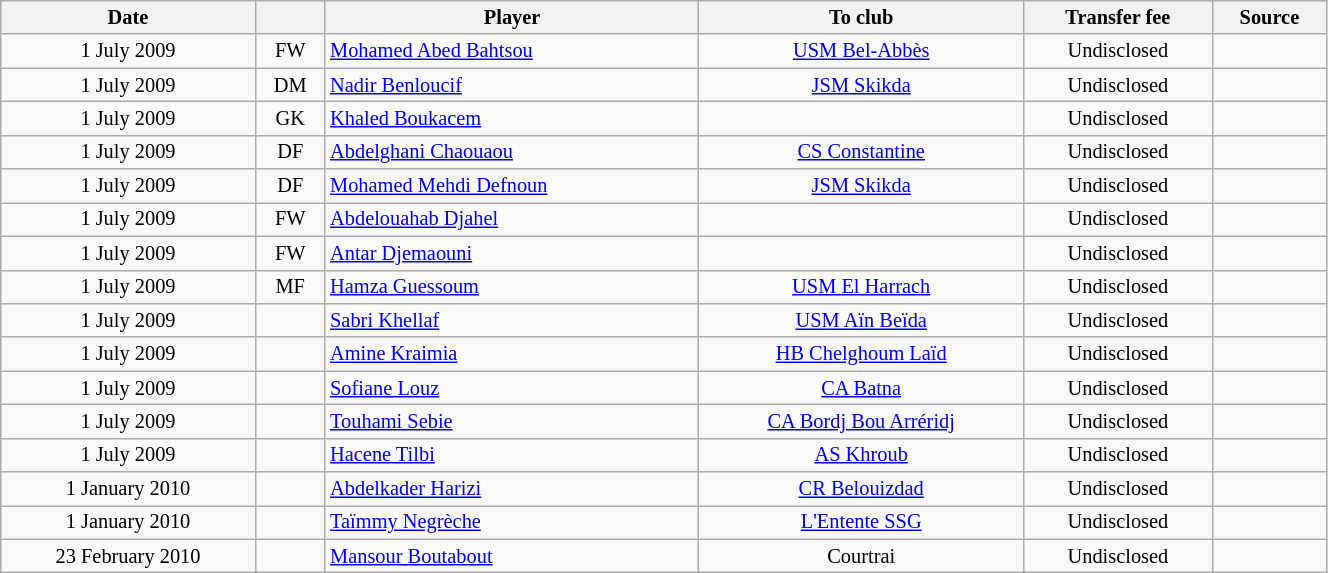<table class="wikitable sortable" style="width:70%; text-align:center; font-size:85%; text-align:centre;">
<tr>
<th>Date</th>
<th></th>
<th>Player</th>
<th>To club</th>
<th>Transfer fee</th>
<th>Source</th>
</tr>
<tr>
<td>1 July 2009</td>
<td>FW</td>
<td align=left> <a href='#'>Mohamed Abed Bahtsou</a></td>
<td><a href='#'>USM Bel-Abbès</a></td>
<td>Undisclosed</td>
<td></td>
</tr>
<tr>
<td>1 July 2009</td>
<td>DM</td>
<td align=left> <a href='#'>Nadir Benloucif</a></td>
<td><a href='#'>JSM Skikda</a></td>
<td>Undisclosed</td>
<td></td>
</tr>
<tr>
<td>1 July 2009</td>
<td>GK</td>
<td align=left> <a href='#'>Khaled Boukacem</a></td>
<td></td>
<td>Undisclosed</td>
<td></td>
</tr>
<tr>
<td>1 July 2009</td>
<td>DF</td>
<td align=left> <a href='#'>Abdelghani Chaouaou</a></td>
<td><a href='#'>CS Constantine</a></td>
<td>Undisclosed</td>
<td></td>
</tr>
<tr>
<td>1 July 2009</td>
<td>DF</td>
<td align=left> <a href='#'>Mohamed Mehdi Defnoun</a></td>
<td><a href='#'>JSM Skikda</a></td>
<td>Undisclosed</td>
<td></td>
</tr>
<tr>
<td>1 July 2009</td>
<td>FW</td>
<td align=left> <a href='#'>Abdelouahab Djahel</a></td>
<td></td>
<td>Undisclosed</td>
<td></td>
</tr>
<tr>
<td>1 July 2009</td>
<td>FW</td>
<td align=left> <a href='#'>Antar Djemaouni</a></td>
<td></td>
<td>Undisclosed</td>
<td></td>
</tr>
<tr>
<td>1 July 2009</td>
<td>MF</td>
<td align=left> <a href='#'>Hamza Guessoum</a></td>
<td><a href='#'>USM El Harrach</a></td>
<td>Undisclosed</td>
<td></td>
</tr>
<tr>
<td>1 July 2009</td>
<td></td>
<td align=left> <a href='#'>Sabri Khellaf</a></td>
<td><a href='#'>USM Aïn Beïda</a></td>
<td>Undisclosed</td>
<td></td>
</tr>
<tr>
<td>1 July 2009</td>
<td></td>
<td align=left> <a href='#'>Amine Kraimia</a></td>
<td><a href='#'>HB Chelghoum Laïd</a></td>
<td>Undisclosed</td>
<td></td>
</tr>
<tr>
<td>1 July 2009</td>
<td></td>
<td align=left> <a href='#'>Sofiane Louz</a></td>
<td><a href='#'>CA Batna</a></td>
<td>Undisclosed</td>
<td></td>
</tr>
<tr>
<td>1 July 2009</td>
<td></td>
<td align=left> <a href='#'>Touhami Sebie</a></td>
<td><a href='#'>CA Bordj Bou Arréridj</a></td>
<td>Undisclosed</td>
<td></td>
</tr>
<tr>
<td>1 July 2009</td>
<td></td>
<td align=left> <a href='#'>Hacene Tilbi</a></td>
<td><a href='#'>AS Khroub</a></td>
<td>Undisclosed</td>
<td></td>
</tr>
<tr>
<td>1 January 2010</td>
<td></td>
<td align=left> <a href='#'>Abdelkader Harizi</a></td>
<td><a href='#'>CR Belouizdad</a></td>
<td>Undisclosed</td>
<td></td>
</tr>
<tr>
<td>1 January 2010</td>
<td></td>
<td align=left> <a href='#'>Taïmmy Negrèche</a></td>
<td> <a href='#'>L'Entente SSG</a></td>
<td>Undisclosed</td>
<td></td>
</tr>
<tr>
<td>23 February 2010</td>
<td></td>
<td align=left> <a href='#'>Mansour Boutabout</a></td>
<td> Courtrai</td>
<td>Undisclosed</td>
<td></td>
</tr>
</table>
